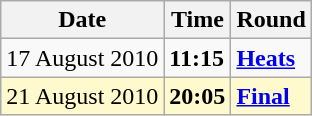<table class="wikitable">
<tr>
<th>Date</th>
<th>Time</th>
<th>Round</th>
</tr>
<tr>
<td>17 August 2010</td>
<td><strong>11:15</strong></td>
<td><strong><a href='#'>Heats</a></strong></td>
</tr>
<tr style=background:lemonchiffon>
<td>21 August 2010</td>
<td><strong>20:05</strong></td>
<td><strong><a href='#'>Final</a></strong></td>
</tr>
</table>
